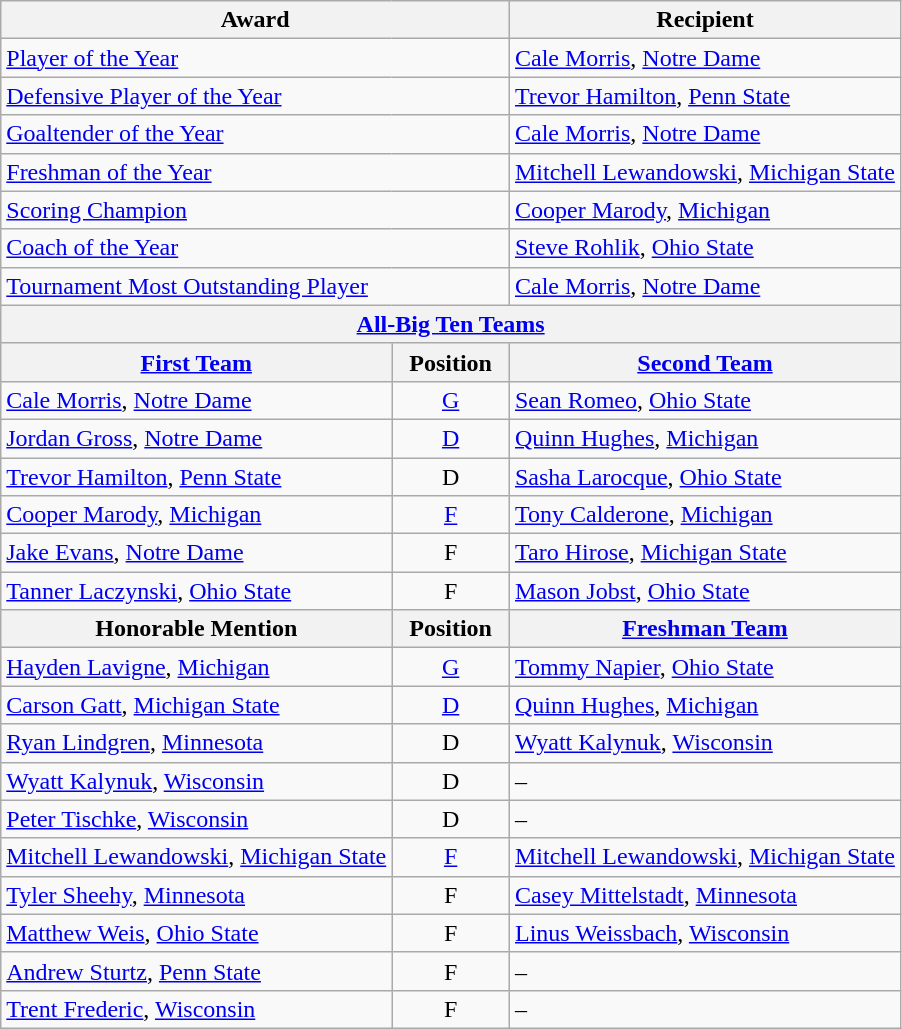<table class="wikitable">
<tr>
<th colspan=2>Award</th>
<th>Recipient</th>
</tr>
<tr>
<td colspan=2><a href='#'>Player of the Year</a></td>
<td><a href='#'>Cale Morris</a>, <a href='#'>Notre Dame</a></td>
</tr>
<tr>
<td colspan=2><a href='#'>Defensive Player of the Year</a></td>
<td><a href='#'>Trevor Hamilton</a>, <a href='#'>Penn State</a></td>
</tr>
<tr>
<td colspan=2><a href='#'>Goaltender of the Year</a></td>
<td><a href='#'>Cale Morris</a>, <a href='#'>Notre Dame</a></td>
</tr>
<tr>
<td colspan=2><a href='#'>Freshman of the Year</a></td>
<td><a href='#'>Mitchell Lewandowski</a>, <a href='#'>Michigan State</a></td>
</tr>
<tr>
<td colspan=2><a href='#'>Scoring Champion</a></td>
<td><a href='#'>Cooper Marody</a>, <a href='#'>Michigan</a></td>
</tr>
<tr>
<td colspan=2><a href='#'>Coach of the Year</a></td>
<td><a href='#'>Steve Rohlik</a>, <a href='#'>Ohio State</a></td>
</tr>
<tr>
<td colspan=2><a href='#'>Tournament Most Outstanding Player</a></td>
<td><a href='#'>Cale Morris</a>, <a href='#'>Notre Dame</a></td>
</tr>
<tr>
<th colspan=3><a href='#'>All-Big Ten Teams</a></th>
</tr>
<tr>
<th><a href='#'>First Team</a></th>
<th>  Position  </th>
<th><a href='#'>Second Team</a></th>
</tr>
<tr>
<td><a href='#'>Cale Morris</a>, <a href='#'>Notre Dame</a></td>
<td align=center><a href='#'>G</a></td>
<td><a href='#'>Sean Romeo</a>, <a href='#'>Ohio State</a></td>
</tr>
<tr>
<td><a href='#'>Jordan Gross</a>, <a href='#'>Notre Dame</a></td>
<td align=center><a href='#'>D</a></td>
<td><a href='#'>Quinn Hughes</a>, <a href='#'>Michigan</a></td>
</tr>
<tr>
<td><a href='#'>Trevor Hamilton</a>, <a href='#'>Penn State</a></td>
<td align=center>D</td>
<td><a href='#'>Sasha Larocque</a>, <a href='#'>Ohio State</a></td>
</tr>
<tr>
<td><a href='#'>Cooper Marody</a>, <a href='#'>Michigan</a></td>
<td align=center><a href='#'>F</a></td>
<td><a href='#'>Tony Calderone</a>, <a href='#'>Michigan</a></td>
</tr>
<tr>
<td><a href='#'>Jake Evans</a>, <a href='#'>Notre Dame</a></td>
<td align=center>F</td>
<td><a href='#'>Taro Hirose</a>, <a href='#'>Michigan State</a></td>
</tr>
<tr>
<td><a href='#'>Tanner Laczynski</a>, <a href='#'>Ohio State</a></td>
<td align=center>F</td>
<td><a href='#'>Mason Jobst</a>, <a href='#'>Ohio State</a></td>
</tr>
<tr>
<th>Honorable Mention</th>
<th>  Position  </th>
<th><a href='#'>Freshman Team</a></th>
</tr>
<tr>
<td><a href='#'>Hayden Lavigne</a>, <a href='#'>Michigan</a></td>
<td align=center><a href='#'>G</a></td>
<td><a href='#'>Tommy Napier</a>, <a href='#'>Ohio State</a></td>
</tr>
<tr>
<td><a href='#'>Carson Gatt</a>, <a href='#'>Michigan State</a></td>
<td align=center><a href='#'>D</a></td>
<td><a href='#'>Quinn Hughes</a>, <a href='#'>Michigan</a></td>
</tr>
<tr>
<td><a href='#'>Ryan Lindgren</a>, <a href='#'>Minnesota</a></td>
<td align=center>D</td>
<td><a href='#'>Wyatt Kalynuk</a>, <a href='#'>Wisconsin</a></td>
</tr>
<tr>
<td><a href='#'>Wyatt Kalynuk</a>, <a href='#'>Wisconsin</a></td>
<td align=center>D</td>
<td>–</td>
</tr>
<tr>
<td><a href='#'>Peter Tischke</a>, <a href='#'>Wisconsin</a></td>
<td align=center>D</td>
<td>–</td>
</tr>
<tr>
<td><a href='#'>Mitchell Lewandowski</a>, <a href='#'>Michigan State</a></td>
<td align=center><a href='#'>F</a></td>
<td><a href='#'>Mitchell Lewandowski</a>, <a href='#'>Michigan State</a></td>
</tr>
<tr>
<td><a href='#'>Tyler Sheehy</a>, <a href='#'>Minnesota</a></td>
<td align=center>F</td>
<td><a href='#'>Casey Mittelstadt</a>, <a href='#'>Minnesota</a></td>
</tr>
<tr>
<td><a href='#'>Matthew Weis</a>, <a href='#'>Ohio State</a></td>
<td align=center>F</td>
<td><a href='#'>Linus Weissbach</a>, <a href='#'>Wisconsin</a></td>
</tr>
<tr>
<td><a href='#'>Andrew Sturtz</a>, <a href='#'>Penn State</a></td>
<td align=center>F</td>
<td>–</td>
</tr>
<tr>
<td><a href='#'>Trent Frederic</a>, <a href='#'>Wisconsin</a></td>
<td align=center>F</td>
<td>–</td>
</tr>
</table>
